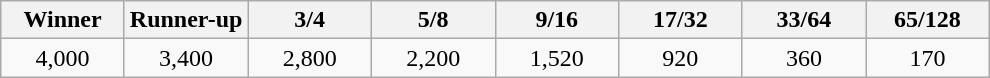<table class="wikitable">
<tr>
<th width=75>Winner</th>
<th width=75>Runner-up</th>
<th width=75>3/4</th>
<th width=75>5/8</th>
<th width=75>9/16</th>
<th width=75>17/32</th>
<th width=75>33/64</th>
<th width=75>65/128</th>
</tr>
<tr>
<td align=center>4,000</td>
<td align=center>3,400</td>
<td align=center>2,800</td>
<td align=center>2,200</td>
<td align=center>1,520</td>
<td align=center>920</td>
<td align=center>360</td>
<td align=center>170</td>
</tr>
</table>
